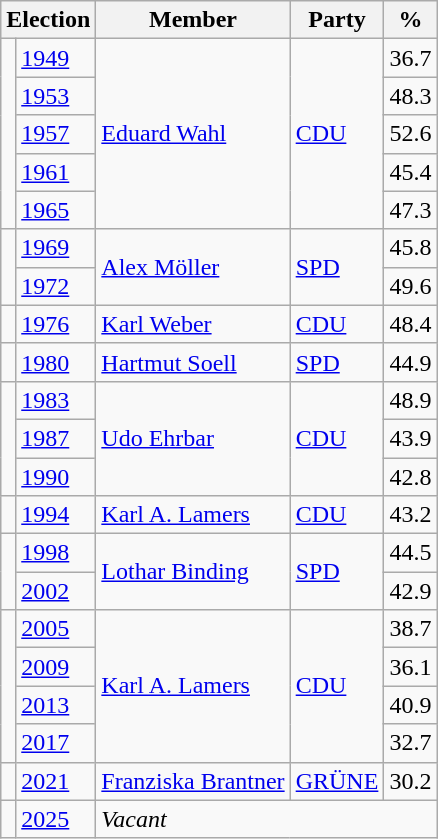<table class=wikitable>
<tr>
<th colspan=2>Election</th>
<th>Member</th>
<th>Party</th>
<th>%</th>
</tr>
<tr>
<td rowspan=5 bgcolor=></td>
<td><a href='#'>1949</a></td>
<td rowspan=5><a href='#'>Eduard Wahl</a></td>
<td rowspan=5><a href='#'>CDU</a></td>
<td align=right>36.7</td>
</tr>
<tr>
<td><a href='#'>1953</a></td>
<td align=right>48.3</td>
</tr>
<tr>
<td><a href='#'>1957</a></td>
<td align=right>52.6</td>
</tr>
<tr>
<td><a href='#'>1961</a></td>
<td align=right>45.4</td>
</tr>
<tr>
<td><a href='#'>1965</a></td>
<td align=right>47.3</td>
</tr>
<tr>
<td rowspan=2 bgcolor=></td>
<td><a href='#'>1969</a></td>
<td rowspan=2><a href='#'>Alex Möller</a></td>
<td rowspan=2><a href='#'>SPD</a></td>
<td align=right>45.8</td>
</tr>
<tr>
<td><a href='#'>1972</a></td>
<td align=right>49.6</td>
</tr>
<tr>
<td bgcolor=></td>
<td><a href='#'>1976</a></td>
<td><a href='#'>Karl Weber</a></td>
<td><a href='#'>CDU</a></td>
<td align=right>48.4</td>
</tr>
<tr>
<td bgcolor=></td>
<td><a href='#'>1980</a></td>
<td><a href='#'>Hartmut Soell</a></td>
<td><a href='#'>SPD</a></td>
<td align=right>44.9</td>
</tr>
<tr>
<td rowspan=3 bgcolor=></td>
<td><a href='#'>1983</a></td>
<td rowspan=3><a href='#'>Udo Ehrbar</a></td>
<td rowspan=3><a href='#'>CDU</a></td>
<td align=right>48.9</td>
</tr>
<tr>
<td><a href='#'>1987</a></td>
<td align=right>43.9</td>
</tr>
<tr>
<td><a href='#'>1990</a></td>
<td align=right>42.8</td>
</tr>
<tr>
<td bgcolor=></td>
<td><a href='#'>1994</a></td>
<td><a href='#'>Karl A. Lamers</a></td>
<td><a href='#'>CDU</a></td>
<td align=right>43.2</td>
</tr>
<tr>
<td rowspan=2 bgcolor=></td>
<td><a href='#'>1998</a></td>
<td rowspan=2><a href='#'>Lothar Binding</a></td>
<td rowspan=2><a href='#'>SPD</a></td>
<td align=right>44.5</td>
</tr>
<tr>
<td><a href='#'>2002</a></td>
<td align=right>42.9</td>
</tr>
<tr>
<td rowspan=4 bgcolor=></td>
<td><a href='#'>2005</a></td>
<td rowspan=4><a href='#'>Karl A. Lamers</a></td>
<td rowspan=4><a href='#'>CDU</a></td>
<td align=right>38.7</td>
</tr>
<tr>
<td><a href='#'>2009</a></td>
<td align=right>36.1</td>
</tr>
<tr>
<td><a href='#'>2013</a></td>
<td align=right>40.9</td>
</tr>
<tr>
<td><a href='#'>2017</a></td>
<td align=right>32.7</td>
</tr>
<tr>
<td bgcolor=></td>
<td><a href='#'>2021</a></td>
<td><a href='#'>Franziska Brantner</a></td>
<td><a href='#'>GRÜNE</a></td>
<td align=right>30.2</td>
</tr>
<tr>
<td></td>
<td><a href='#'>2025</a></td>
<td colspan=3><em>Vacant</em></td>
</tr>
</table>
